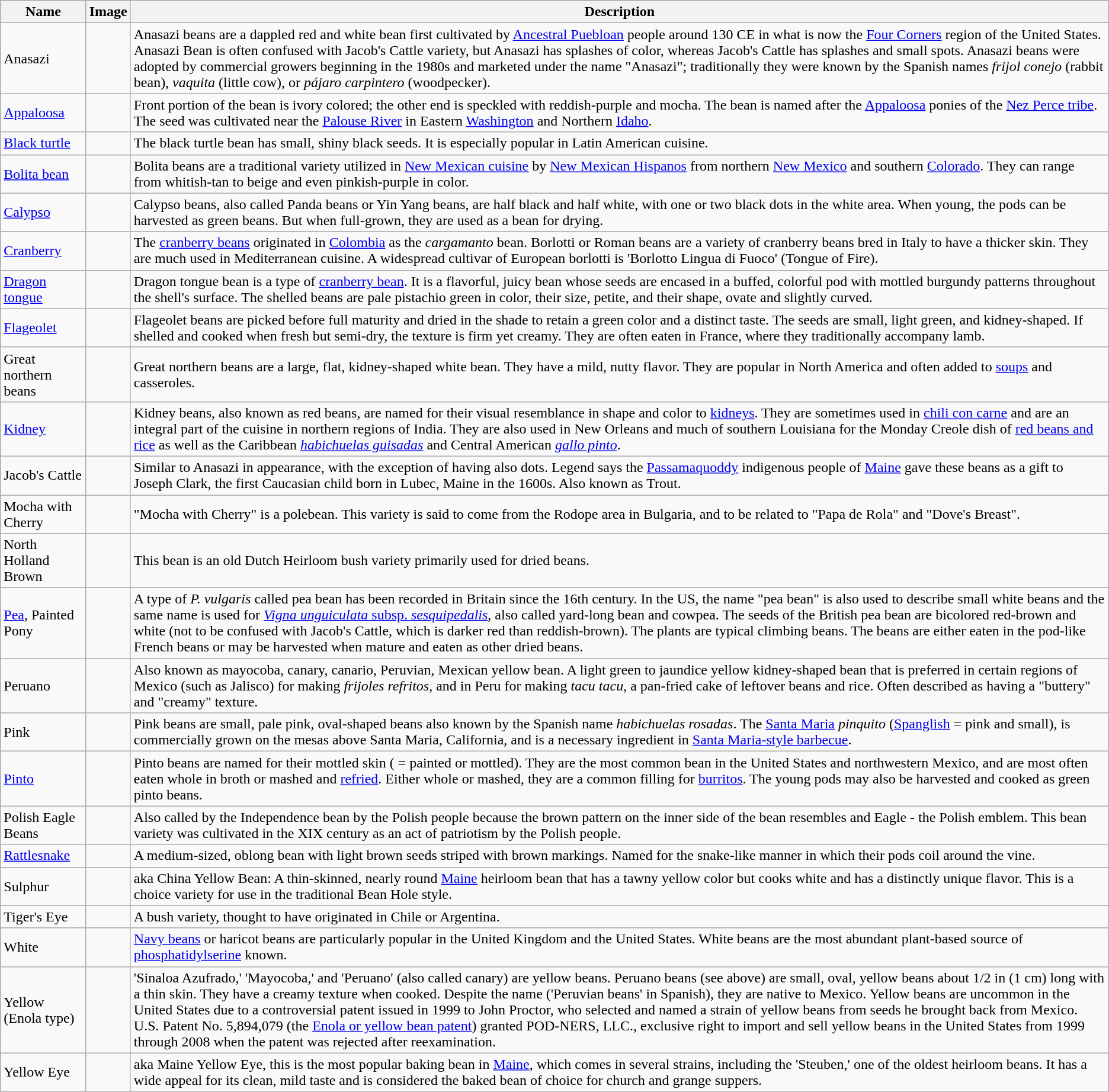<table class="wikitable" style="clear:right">
<tr>
<th>Name</th>
<th>Image</th>
<th>Description</th>
</tr>
<tr>
<td>Anasazi</td>
<td></td>
<td>Anasazi beans are a dappled red and white bean first cultivated by <a href='#'>Ancestral Puebloan</a> people around 130 CE in what is now the <a href='#'>Four Corners</a> region of the United States. Anasazi Bean is often confused with Jacob's Cattle variety, but Anasazi has splashes of color, whereas Jacob's Cattle has splashes and small spots. Anasazi beans were adopted by commercial growers beginning in the 1980s and marketed under the name "Anasazi"; traditionally they were known by the Spanish names <em>frijol conejo</em> (rabbit bean), <em>vaquita</em> (little cow), or <em>pájaro carpintero</em> (woodpecker).</td>
</tr>
<tr>
<td><a href='#'>Appaloosa</a></td>
<td></td>
<td>Front portion of the bean is ivory colored; the other end is speckled with reddish-purple and mocha. The bean is named after the <a href='#'>Appaloosa</a> ponies of the <a href='#'>Nez Perce tribe</a>. The seed was cultivated near the <a href='#'>Palouse River</a> in Eastern <a href='#'>Washington</a> and Northern <a href='#'>Idaho</a>.</td>
</tr>
<tr>
<td><a href='#'>Black turtle</a></td>
<td></td>
<td>The black turtle bean has small, shiny black seeds. It is especially popular in Latin American cuisine.</td>
</tr>
<tr>
<td><a href='#'>Bolita bean</a></td>
<td></td>
<td>Bolita beans are a traditional variety utilized in <a href='#'>New Mexican cuisine</a> by <a href='#'>New Mexican Hispanos</a> from northern <a href='#'>New Mexico</a> and southern <a href='#'>Colorado</a>. They can range from whitish-tan to beige and even pinkish-purple in color.</td>
</tr>
<tr>
<td><a href='#'>Calypso</a></td>
<td></td>
<td>Calypso beans, also called Panda beans or Yin Yang beans, are half black and half white, with one or two black dots in the white area. When young, the pods can be harvested as green beans. But when full-grown, they are used as a bean for drying.</td>
</tr>
<tr>
<td><a href='#'>Cranberry</a></td>
<td></td>
<td>The <a href='#'>cranberry beans</a> originated in <a href='#'>Colombia</a> as the <em>cargamanto</em> bean. Borlotti or Roman beans are a variety of cranberry beans bred in Italy to have a thicker skin. They are much used in Mediterranean cuisine. A widespread cultivar of European borlotti is 'Borlotto Lingua di Fuoco' (Tongue of Fire).</td>
</tr>
<tr>
<td><a href='#'>Dragon tongue</a></td>
<td></td>
<td>Dragon tongue bean is a type of <a href='#'>cranberry bean</a>. It is a flavorful, juicy bean whose seeds are encased in a buffed, colorful pod with mottled burgundy patterns throughout the shell's surface. The shelled beans are pale pistachio green in color, their size, petite, and their shape, ovate and slightly curved.</td>
</tr>
<tr>
<td><a href='#'>Flageolet</a></td>
<td></td>
<td>Flageolet beans are picked before full maturity and dried in the shade to retain a green color and a distinct taste. The seeds are small, light green, and kidney-shaped. If shelled and cooked when fresh but semi-dry, the texture is firm yet creamy. They are often eaten in France, where they traditionally accompany lamb.</td>
</tr>
<tr>
<td>Great northern beans</td>
<td></td>
<td>Great northern beans are a large, flat, kidney-shaped white bean. They have a mild, nutty flavor. They are popular in North America and often added to <a href='#'>soups</a> and casseroles.</td>
</tr>
<tr>
<td><a href='#'>Kidney</a></td>
<td></td>
<td>Kidney beans, also known as red beans, are named for their visual resemblance in shape and color to <a href='#'>kidneys</a>. They are sometimes used in <a href='#'>chili con carne</a> and are an integral part of the cuisine in northern regions of India. They are also used in New Orleans and much of southern Louisiana for the Monday Creole dish of <a href='#'>red beans and rice</a> as well as the Caribbean <em><a href='#'>habichuelas guisadas</a></em> and Central American <em><a href='#'>gallo pinto</a></em>.</td>
</tr>
<tr>
<td>Jacob's Cattle</td>
<td></td>
<td>Similar to Anasazi in appearance, with the exception of having also dots. Legend says the <a href='#'>Passamaquoddy</a> indigenous people of <a href='#'>Maine</a> gave these beans as a gift to Joseph Clark, the first Caucasian child born in Lubec, Maine in the 1600s. Also known as Trout.</td>
</tr>
<tr>
<td>Mocha with Cherry</td>
<td></td>
<td>"Mocha with Cherry" is a polebean. This variety is said to come from the Rodope area in Bulgaria, and to be related to "Papa de Rola" and "Dove's Breast".</td>
</tr>
<tr>
<td>North Holland Brown</td>
<td></td>
<td>This bean is an old Dutch Heirloom bush variety primarily used for dried beans.</td>
</tr>
<tr>
<td><a href='#'>Pea</a>, Painted Pony</td>
<td></td>
<td>A type of <em>P. vulgaris</em> called pea bean has been recorded in Britain since the 16th century. In the US, the name "pea bean" is also used to describe small white beans and the same name is used for <a href='#'><em>Vigna unguiculata</em> subsp. <em>sesquipedalis</em></a>, also called yard-long bean and cowpea. The seeds of the British pea bean are bicolored red-brown and white (not to be confused with Jacob's Cattle, which is darker red than reddish-brown). The plants are typical climbing beans. The beans are either eaten in the pod-like French beans or may be harvested when mature and eaten as other dried beans.</td>
</tr>
<tr>
<td>Peruano</td>
<td></td>
<td>Also known as mayocoba, canary, canario, Peruvian, Mexican yellow bean. A light green to jaundice yellow kidney-shaped bean that is preferred in certain regions of Mexico (such as Jalisco) for making <em>frijoles refritos</em>, and in Peru for making <em>tacu tacu</em>, a pan-fried cake of leftover beans and rice. Often described as having a "buttery" and "creamy" texture.</td>
</tr>
<tr>
<td>Pink</td>
<td></td>
<td>Pink beans are small, pale pink, oval-shaped beans also known by the Spanish name <em>habichuelas rosadas</em>. The <a href='#'>Santa Maria</a> <em>pinquito</em> (<a href='#'>Spanglish</a> = pink and small), is commercially grown on the mesas above Santa Maria, California, and is a necessary ingredient in <a href='#'>Santa Maria-style barbecue</a>.</td>
</tr>
<tr>
<td><a href='#'>Pinto</a></td>
<td></td>
<td>Pinto beans are named for their mottled skin ( = painted or mottled). They are the most common bean in the United States and northwestern Mexico, and are most often eaten whole in broth or mashed and <a href='#'>refried</a>. Either whole or mashed, they are a common filling for <a href='#'>burritos</a>. The young pods may also be harvested and cooked as green pinto beans.</td>
</tr>
<tr>
<td>Polish Eagle Beans</td>
<td></td>
<td>Also called by the Independence bean by the Polish people because the brown pattern on the inner side of the bean resembles and Eagle - the Polish emblem. This bean variety was cultivated in the XIX century as an act of patriotism by the Polish people.</td>
</tr>
<tr>
<td><a href='#'>Rattlesnake</a></td>
<td></td>
<td>A medium-sized, oblong bean with light brown seeds striped with brown markings. Named for the snake-like manner in which their pods coil around the vine.</td>
</tr>
<tr>
<td>Sulphur</td>
<td></td>
<td>aka China Yellow Bean: A thin-skinned, nearly round <a href='#'>Maine</a> heirloom bean that has a tawny yellow color but cooks white and has a distinctly unique flavor. This is a choice variety for use in the traditional Bean Hole style.</td>
</tr>
<tr>
<td>Tiger's Eye</td>
<td></td>
<td>A bush variety, thought to have originated in Chile or Argentina.</td>
</tr>
<tr>
<td>White</td>
<td></td>
<td><a href='#'>Navy beans</a> or haricot beans are particularly popular in the United Kingdom and the United States. White beans are the most abundant plant-based source of <a href='#'>phosphatidylserine</a> known.</td>
</tr>
<tr>
<td>Yellow (Enola type)</td>
<td></td>
<td>'Sinaloa Azufrado,' 'Mayocoba,' and 'Peruano' (also called canary) are yellow beans. Peruano beans (see above) are small, oval, yellow beans about 1/2 in (1 cm) long with a thin skin. They have a creamy texture when cooked. Despite the name ('Peruvian beans' in Spanish), they are native to Mexico. Yellow beans are uncommon in the United States due to a controversial patent issued in 1999 to John Proctor, who selected and named a strain of yellow beans from seeds he brought back from Mexico. U.S. Patent No. 5,894,079 (the <a href='#'>Enola or yellow bean patent</a>) granted POD-NERS, LLC., exclusive right to import and sell yellow beans in the United States from 1999 through 2008 when the patent was rejected after reexamination.</td>
</tr>
<tr>
<td>Yellow Eye</td>
<td></td>
<td>aka Maine Yellow Eye, this is the most popular baking bean in <a href='#'>Maine</a>, which comes in several strains, including the 'Steuben,' one of the oldest heirloom beans. It has a wide appeal for its clean, mild taste and is considered the baked bean of choice for church and grange suppers.</td>
</tr>
</table>
